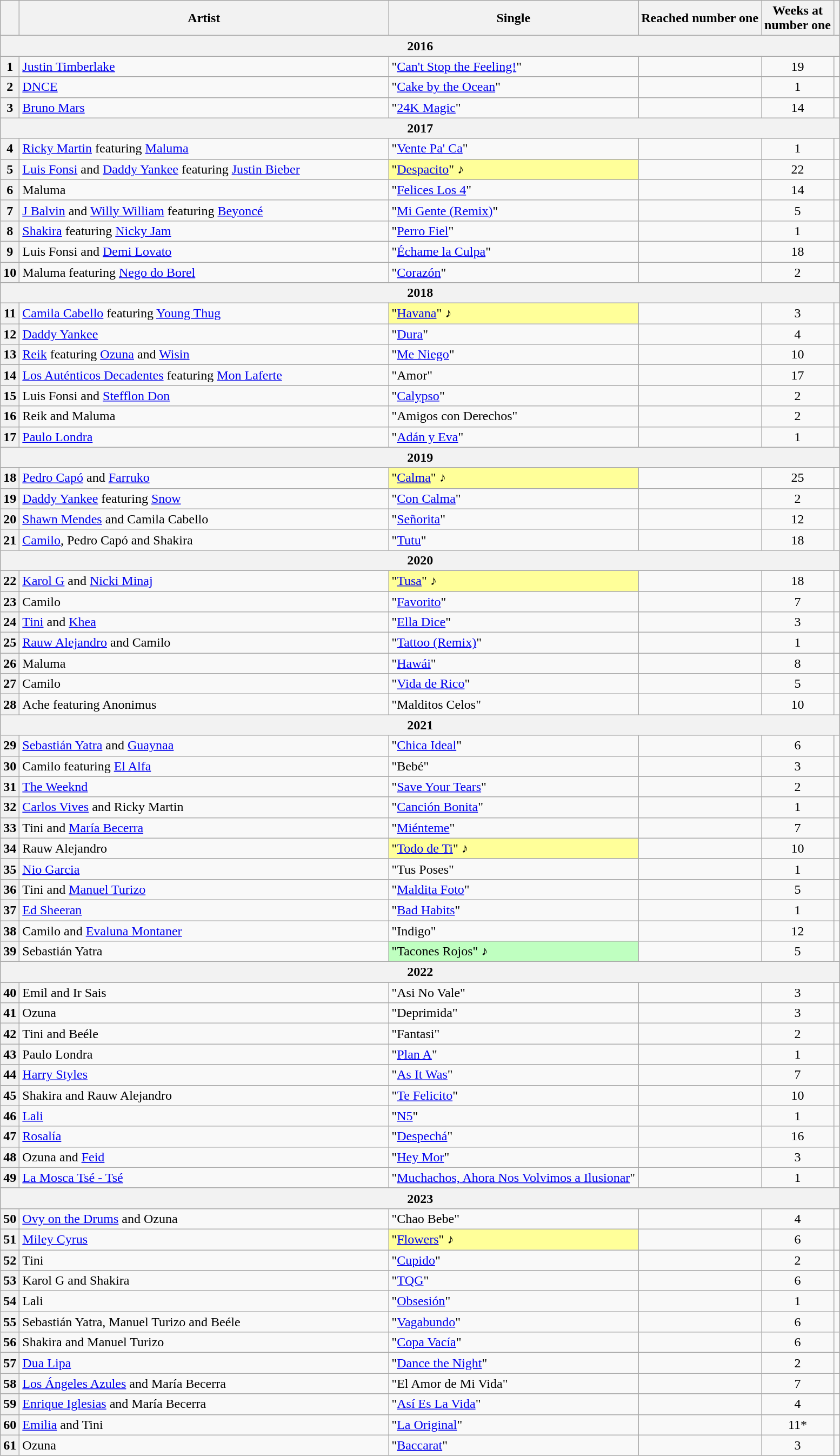<table class="wikitable plainrowheaders sortable">
<tr>
<th scope="col"></th>
<th scope="col" style="width:28em;">Artist</th>
<th scope="col">Single</th>
<th scope="col">Reached number one</th>
<th scope="col">Weeks at<br>number one</th>
<th scope="col"></th>
</tr>
<tr>
<th colspan="7">2016</th>
</tr>
<tr>
<th scope="row" style="text-align:center;">1</th>
<td><a href='#'>Justin Timberlake</a></td>
<td>"<a href='#'>Can't Stop the Feeling!</a>"</td>
<td></td>
<td align="center">19</td>
<td align="center"></td>
</tr>
<tr>
<th scope="row" style="text-align:center;">2</th>
<td><a href='#'>DNCE</a></td>
<td>"<a href='#'>Cake by the Ocean</a>"</td>
<td></td>
<td align="center">1</td>
<td align="center"></td>
</tr>
<tr>
<th scope="row" style="text-align:center;">3</th>
<td><a href='#'>Bruno Mars</a></td>
<td>"<a href='#'>24K Magic</a>"</td>
<td></td>
<td align="center">14</td>
<td align="center"></td>
</tr>
<tr>
<th colspan="7">2017</th>
</tr>
<tr>
<th scope="row" style="text-align:center;">4</th>
<td><a href='#'>Ricky Martin</a> featuring <a href='#'>Maluma</a></td>
<td>"<a href='#'>Vente Pa' Ca</a>"</td>
<td></td>
<td align="center">1</td>
<td align="center"></td>
</tr>
<tr>
<th scope="row" style="text-align:center;">5</th>
<td><a href='#'>Luis Fonsi</a> and <a href='#'>Daddy Yankee</a> featuring <a href='#'>Justin Bieber</a></td>
<td bgcolor="#FFFF99">"<a href='#'>Despacito</a>" ♪</td>
<td></td>
<td align="center">22</td>
<td align="center"></td>
</tr>
<tr>
<th scope="row" style="text-align:center;">6</th>
<td>Maluma</td>
<td>"<a href='#'>Felices Los 4</a>"</td>
<td></td>
<td align="center">14</td>
<td align="center"></td>
</tr>
<tr>
<th scope="row" style="text-align:center;">7</th>
<td><a href='#'>J Balvin</a> and <a href='#'>Willy William</a> featuring <a href='#'>Beyoncé</a></td>
<td>"<a href='#'>Mi Gente (Remix)</a>"</td>
<td></td>
<td align="center">5</td>
<td align="center"></td>
</tr>
<tr>
<th scope="row" style="text-align:center;">8</th>
<td><a href='#'>Shakira</a> featuring <a href='#'>Nicky Jam</a></td>
<td>"<a href='#'>Perro Fiel</a>"</td>
<td></td>
<td align="center">1</td>
<td align="center"></td>
</tr>
<tr>
<th scope="row" style="text-align:center;">9</th>
<td>Luis Fonsi and <a href='#'>Demi Lovato</a></td>
<td>"<a href='#'>Échame la Culpa</a>"</td>
<td></td>
<td align="center">18</td>
<td align="center"></td>
</tr>
<tr>
<th scope="row" style="text-align:center;">10</th>
<td>Maluma featuring <a href='#'>Nego do Borel</a></td>
<td>"<a href='#'>Corazón</a>"</td>
<td></td>
<td align="center">2</td>
<td align="center"></td>
</tr>
<tr>
<th colspan="7">2018</th>
</tr>
<tr>
<th scope="row" style="text-align:center;">11</th>
<td><a href='#'>Camila Cabello</a> featuring <a href='#'>Young Thug</a></td>
<td bgcolor="#FFFF99">"<a href='#'>Havana</a>" ♪</td>
<td></td>
<td align="center">3</td>
<td align="center"></td>
</tr>
<tr>
<th scope="row" style="text-align:center;">12</th>
<td><a href='#'>Daddy Yankee</a></td>
<td>"<a href='#'>Dura</a>"</td>
<td></td>
<td align="center">4</td>
<td align="center"></td>
</tr>
<tr>
<th scope="row" style="text-align:center;">13</th>
<td><a href='#'>Reik</a> featuring <a href='#'>Ozuna</a> and <a href='#'>Wisin</a></td>
<td>"<a href='#'>Me Niego</a>"</td>
<td></td>
<td align="center">10</td>
<td align="center"></td>
</tr>
<tr>
<th scope="row" style="text-align:center;">14</th>
<td><a href='#'>Los Auténticos Decadentes</a> featuring <a href='#'>Mon Laferte</a></td>
<td>"Amor"</td>
<td></td>
<td align="center">17</td>
<td align="center"></td>
</tr>
<tr>
<th scope="row" style="text-align:center;">15</th>
<td>Luis Fonsi and <a href='#'>Stefflon Don</a></td>
<td>"<a href='#'>Calypso</a>"</td>
<td></td>
<td align="center">2</td>
<td align="center"></td>
</tr>
<tr>
<th scope="row" style="text-align:center;">16</th>
<td>Reik and Maluma</td>
<td>"Amigos con Derechos"</td>
<td></td>
<td align="center">2</td>
<td align="center"></td>
</tr>
<tr>
<th scope="row" style="text-align:center;">17</th>
<td><a href='#'>Paulo Londra</a></td>
<td>"<a href='#'>Adán y Eva</a>"</td>
<td></td>
<td align="center">1</td>
<td align="center"></td>
</tr>
<tr>
<th colspan="7">2019</th>
</tr>
<tr>
<th scope="row" style="text-align:center;">18</th>
<td><a href='#'>Pedro Capó</a> and <a href='#'>Farruko</a></td>
<td bgcolor="#FFFF99">"<a href='#'>Calma</a>" ♪</td>
<td></td>
<td align="center">25</td>
<td align="center"></td>
</tr>
<tr>
<th scope="row" style="text-align:center;">19</th>
<td><a href='#'>Daddy Yankee</a> featuring <a href='#'>Snow</a></td>
<td>"<a href='#'>Con Calma</a>"</td>
<td></td>
<td align="center">2</td>
<td align="center"></td>
</tr>
<tr>
<th scope="row" style="text-align:center;">20</th>
<td><a href='#'>Shawn Mendes</a> and Camila Cabello</td>
<td>"<a href='#'>Señorita</a>"</td>
<td></td>
<td align="center">12</td>
<td align="center"></td>
</tr>
<tr>
<th scope="row" style="text-align:center;">21</th>
<td><a href='#'>Camilo</a>, Pedro Capó and Shakira</td>
<td>"<a href='#'>Tutu</a>"</td>
<td></td>
<td align="center">18</td>
<td align="center"></td>
</tr>
<tr>
<th colspan="7">2020</th>
</tr>
<tr>
<th scope="row" style="text-align:center;">22</th>
<td><a href='#'>Karol G</a> and <a href='#'>Nicki Minaj</a></td>
<td bgcolor="#FFFF99">"<a href='#'>Tusa</a>" ♪</td>
<td></td>
<td align="center">18</td>
<td align="center"></td>
</tr>
<tr>
<th scope="row" style="text-align:center;">23</th>
<td>Camilo</td>
<td>"<a href='#'>Favorito</a>"</td>
<td></td>
<td align="center">7</td>
<td align="center"></td>
</tr>
<tr>
<th scope="row" style="text-align:center;">24</th>
<td><a href='#'>Tini</a> and <a href='#'>Khea</a></td>
<td>"<a href='#'>Ella Dice</a>"</td>
<td></td>
<td align="center">3</td>
<td align="center"></td>
</tr>
<tr>
<th scope="row" style="text-align:center;">25</th>
<td><a href='#'>Rauw Alejandro</a> and Camilo</td>
<td>"<a href='#'>Tattoo (Remix)</a>"</td>
<td></td>
<td align="center">1</td>
<td align="center"></td>
</tr>
<tr>
<th scope="row" style="text-align:center;">26</th>
<td>Maluma</td>
<td>"<a href='#'>Hawái</a>"</td>
<td></td>
<td align="center">8</td>
<td align="center"></td>
</tr>
<tr>
<th scope="row" style="text-align:center;">27</th>
<td>Camilo</td>
<td>"<a href='#'>Vida de Rico</a>"</td>
<td></td>
<td align="center">5</td>
<td align="center"></td>
</tr>
<tr>
<th scope="row" style="text-align:center;">28</th>
<td>Ache featuring Anonimus</td>
<td>"Malditos Celos"</td>
<td></td>
<td align="center">10</td>
<td align="center"></td>
</tr>
<tr>
<th colspan="7">2021</th>
</tr>
<tr>
<th scope="row" style="text-align:center;">29</th>
<td><a href='#'>Sebastián Yatra</a> and <a href='#'>Guaynaa</a></td>
<td>"<a href='#'>Chica Ideal</a>"</td>
<td></td>
<td align="center">6</td>
<td align="center"></td>
</tr>
<tr>
<th scope="row" style="text-align:center;">30</th>
<td>Camilo featuring <a href='#'>El Alfa</a></td>
<td>"Bebé"</td>
<td></td>
<td align="center">3</td>
<td align="center"></td>
</tr>
<tr>
<th scope="row" style="text-align:center;">31</th>
<td><a href='#'>The Weeknd</a></td>
<td>"<a href='#'>Save Your Tears</a>"</td>
<td></td>
<td align="center">2</td>
<td align="center"></td>
</tr>
<tr>
<th scope="row" style="text-align:center;">32</th>
<td><a href='#'>Carlos Vives</a> and Ricky Martin</td>
<td>"<a href='#'>Canción Bonita</a>"</td>
<td></td>
<td align="center">1</td>
<td align="center"></td>
</tr>
<tr>
<th scope="row" style="text-align:center;">33</th>
<td>Tini and <a href='#'>María Becerra</a></td>
<td>"<a href='#'>Miénteme</a>"</td>
<td></td>
<td align="center">7</td>
<td align="center"></td>
</tr>
<tr>
<th scope="row" style="text-align:center;">34</th>
<td>Rauw Alejandro</td>
<td bgcolor="#FFFF99">"<a href='#'>Todo de Ti</a>" ♪</td>
<td></td>
<td align="center">10</td>
<td align="center"></td>
</tr>
<tr>
<th scope="row" style="text-align:center;">35</th>
<td><a href='#'>Nio Garcia</a></td>
<td>"Tus Poses"</td>
<td></td>
<td align="center">1</td>
<td align="center"></td>
</tr>
<tr>
<th scope="row" style="text-align:center;">36</th>
<td>Tini and <a href='#'>Manuel Turizo</a></td>
<td>"<a href='#'>Maldita Foto</a>"</td>
<td></td>
<td align="center">5</td>
<td align="center"></td>
</tr>
<tr>
<th scope="row" style="text-align:center;">37</th>
<td><a href='#'>Ed Sheeran</a></td>
<td>"<a href='#'>Bad Habits</a>"</td>
<td></td>
<td align="center">1</td>
<td align="center"></td>
</tr>
<tr>
<th scope="row" style="text-align:center;">38</th>
<td>Camilo and <a href='#'>Evaluna Montaner</a></td>
<td>"Indigo"</td>
<td></td>
<td align="center">12</td>
<td align="center"></td>
</tr>
<tr>
<th scope="row" style="text-align:center;">39</th>
<td>Sebastián Yatra</td>
<td bgcolor="#BFFFC0">"Tacones Rojos" ♪</td>
<td></td>
<td align="center">5</td>
<td align="center"></td>
</tr>
<tr>
<th colspan="7">2022</th>
</tr>
<tr>
<th scope="row" style="text-align:center;">40</th>
<td>Emil and Ir Sais</td>
<td>"Asi No Vale"</td>
<td></td>
<td align="center">3</td>
<td align="center"></td>
</tr>
<tr>
<th scope="row" style="text-align:center;">41</th>
<td>Ozuna</td>
<td>"Deprimida"</td>
<td></td>
<td align="center">3</td>
<td align="center"></td>
</tr>
<tr>
<th scope="row" style="text-align:center;">42</th>
<td>Tini and Beéle</td>
<td>"Fantasi"</td>
<td></td>
<td align="center">2</td>
<td align="center"></td>
</tr>
<tr>
<th scope="row" style="text-align:center;">43</th>
<td>Paulo Londra</td>
<td>"<a href='#'>Plan A</a>"</td>
<td></td>
<td align="center">1</td>
<td align="center"></td>
</tr>
<tr>
<th scope="row" style="text-align:center;">44</th>
<td><a href='#'>Harry Styles</a></td>
<td>"<a href='#'>As It Was</a>"</td>
<td></td>
<td align="center">7</td>
<td align="center"></td>
</tr>
<tr>
<th scope="row" style="text-align:center;">45</th>
<td>Shakira and Rauw Alejandro</td>
<td>"<a href='#'>Te Felicito</a>"</td>
<td></td>
<td align="center">10</td>
<td align="center"></td>
</tr>
<tr>
<th scope="row" style="text-align:center;">46</th>
<td><a href='#'>Lali</a></td>
<td>"<a href='#'>N5</a>"</td>
<td></td>
<td align="center">1</td>
<td align="center"></td>
</tr>
<tr>
<th scope="row" style="text-align:center;">47</th>
<td><a href='#'>Rosalía</a></td>
<td>"<a href='#'>Despechá</a>"</td>
<td></td>
<td align="center">16</td>
<td align="center"></td>
</tr>
<tr>
<th scope="row" style="text-align:center;">48</th>
<td>Ozuna and <a href='#'>Feid</a></td>
<td>"<a href='#'>Hey Mor</a>"</td>
<td></td>
<td align="center">3</td>
<td align="center"></td>
</tr>
<tr>
<th scope="row" style="text-align:center;">49</th>
<td><a href='#'>La Mosca Tsé - Tsé</a></td>
<td>"<a href='#'>Muchachos, Ahora Nos Volvimos a Ilusionar</a>"</td>
<td></td>
<td align="center">1</td>
<td align="center"></td>
</tr>
<tr>
<th colspan="7">2023</th>
</tr>
<tr>
<th scope="row" style="text-align:center;">50</th>
<td><a href='#'>Ovy on the Drums</a> and Ozuna</td>
<td>"Chao Bebe"</td>
<td></td>
<td align="center">4</td>
<td align="center"></td>
</tr>
<tr>
<th scope="row" style="text-align:center;">51</th>
<td><a href='#'>Miley Cyrus</a></td>
<td bgcolor="#FFFF99">"<a href='#'>Flowers</a>" ♪</td>
<td></td>
<td align="center">6</td>
<td align="center"></td>
</tr>
<tr>
<th scope="row" style="text-align:center;">52</th>
<td>Tini</td>
<td>"<a href='#'>Cupido</a>"</td>
<td></td>
<td align="center">2</td>
<td align="center"></td>
</tr>
<tr>
<th scope="row" style="text-align:center;">53</th>
<td>Karol G and Shakira</td>
<td>"<a href='#'>TQG</a>"</td>
<td></td>
<td align="center">6</td>
<td align="center"></td>
</tr>
<tr>
<th scope="row" style="text-align:center;">54</th>
<td>Lali</td>
<td>"<a href='#'>Obsesión</a>"</td>
<td></td>
<td align="center">1</td>
<td align="center"></td>
</tr>
<tr>
<th scope="row" style="text-align:center;">55</th>
<td>Sebastián Yatra, Manuel Turizo and Beéle</td>
<td>"<a href='#'>Vagabundo</a>"</td>
<td></td>
<td align="center">6</td>
<td align="center"></td>
</tr>
<tr>
<th scope="row" style="text-align:center;">56</th>
<td>Shakira and Manuel Turizo</td>
<td>"<a href='#'>Copa Vacía</a>"</td>
<td></td>
<td align="center">6</td>
<td align="center"></td>
</tr>
<tr>
<th scope="row" style="text-align:center;">57</th>
<td><a href='#'>Dua Lipa</a></td>
<td>"<a href='#'>Dance the Night</a>"</td>
<td></td>
<td align="center">2</td>
<td align="center"></td>
</tr>
<tr>
<th scope="row" style="text-align:center;">58</th>
<td><a href='#'>Los Ángeles Azules</a> and María Becerra</td>
<td>"El Amor de Mi Vida"</td>
<td></td>
<td align="center">7</td>
<td align="center"></td>
</tr>
<tr>
<th scope="row" style="text-align:center;">59</th>
<td><a href='#'>Enrique Iglesias</a> and María Becerra</td>
<td>"<a href='#'>Así Es La Vida</a>"</td>
<td></td>
<td align="center">4</td>
<td align="center"></td>
</tr>
<tr>
<th scope="row" style="text-align:center;">60</th>
<td><a href='#'>Emilia</a> and Tini</td>
<td>"<a href='#'>La Original</a>"</td>
<td></td>
<td align="center">11*</td>
<td align="center"></td>
</tr>
<tr>
<th scope="row" style="text-align:center;">61</th>
<td>Ozuna</td>
<td>"<a href='#'>Baccarat</a>"</td>
<td></td>
<td align="center">3</td>
<td align="center"></td>
</tr>
</table>
